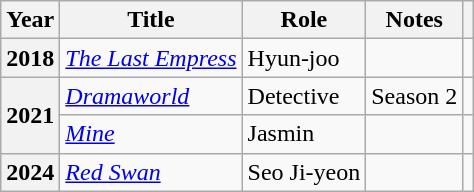<table class="wikitable sortable plainrowheaders">
<tr>
<th scope="col">Year</th>
<th scope="col">Title</th>
<th scope="col">Role</th>
<th scope="col">Notes</th>
<th scope="col" class="unsortable"></th>
</tr>
<tr>
<th scope="row">2018</th>
<td><em><a href='#'>The Last Empress</a></em></td>
<td>Hyun-joo</td>
<td></td>
<td style="text-align:center"></td>
</tr>
<tr>
<th scope="row" rowspan="2">2021</th>
<td><em><a href='#'>Dramaworld</a></em></td>
<td>Detective</td>
<td>Season 2</td>
<td style="text-align:center"></td>
</tr>
<tr>
<td><em><a href='#'>Mine</a></em></td>
<td>Jasmin</td>
<td></td>
<td style="text-align:center"></td>
</tr>
<tr>
<th scope="row">2024</th>
<td><em><a href='#'>Red Swan</a></em></td>
<td>Seo Ji-yeon</td>
<td></td>
<td style="text-align:center"></td>
</tr>
</table>
